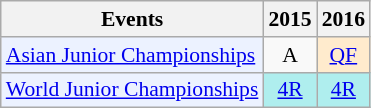<table class="wikitable" style="font-size: 90%; text-align:center">
<tr>
<th>Events</th>
<th>2015</th>
<th>2016</th>
</tr>
<tr>
<td bgcolor="#ECF2FF"; align="left"><a href='#'>Asian Junior Championships</a></td>
<td>A</td>
<td bgcolor=FFEBCD><a href='#'>QF</a></td>
</tr>
<tr>
<td bgcolor="#ECF2FF"; align="left"><a href='#'>World Junior Championships</a></td>
<td bgcolor=AFEEEE><a href='#'>4R</a></td>
<td bgcolor=AFEEEE><a href='#'>4R</a></td>
</tr>
</table>
